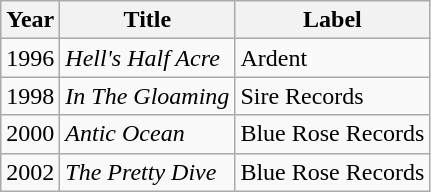<table class="wikitable">
<tr>
<th>Year</th>
<th>Title</th>
<th>Label</th>
</tr>
<tr ---->
<td>1996</td>
<td><em>Hell's Half Acre</em></td>
<td>Ardent</td>
</tr>
<tr ---->
<td>1998</td>
<td><em>In The Gloaming</em></td>
<td>Sire Records</td>
</tr>
<tr ---->
<td>2000</td>
<td><em>Antic Ocean</em></td>
<td>Blue Rose Records</td>
</tr>
<tr ---->
<td>2002</td>
<td><em>The Pretty Dive</em></td>
<td>Blue Rose Records</td>
</tr>
</table>
